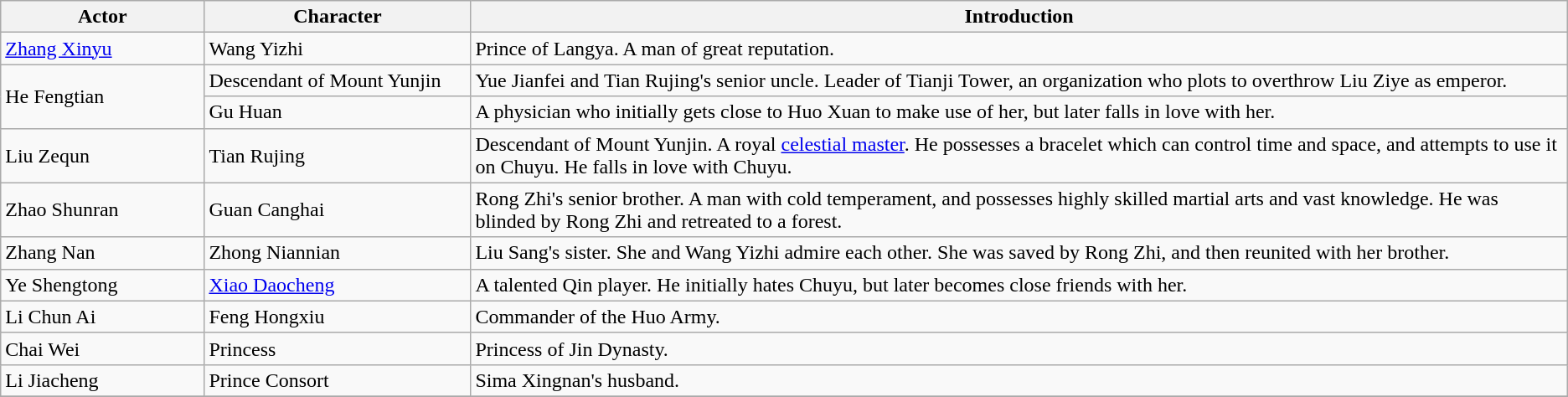<table class="wikitable">
<tr>
<th style="width:13%">Actor</th>
<th style="width:17%">Character</th>
<th>Introduction</th>
</tr>
<tr>
<td><a href='#'>Zhang Xinyu</a></td>
<td>Wang Yizhi</td>
<td>Prince of Langya. A man of great reputation.</td>
</tr>
<tr>
<td rowspan=2>He Fengtian</td>
<td>Descendant of Mount Yunjin</td>
<td>Yue Jianfei and Tian Rujing's senior uncle. Leader of Tianji Tower, an organization who plots to overthrow Liu Ziye as emperor.</td>
</tr>
<tr>
<td>Gu Huan</td>
<td>A physician who initially gets close to Huo Xuan to make use of her, but later falls in love with her.</td>
</tr>
<tr>
<td>Liu Zequn</td>
<td>Tian Rujing</td>
<td>Descendant of Mount Yunjin. A royal <a href='#'>celestial master</a>. He possesses a bracelet which can control time and space, and attempts to use it on Chuyu. He falls in love with Chuyu.</td>
</tr>
<tr>
<td>Zhao Shunran</td>
<td>Guan Canghai</td>
<td>Rong Zhi's senior brother. A man with cold temperament, and possesses highly skilled martial arts and vast knowledge. He was blinded by Rong Zhi and retreated to a forest.</td>
</tr>
<tr>
<td>Zhang Nan</td>
<td>Zhong Niannian</td>
<td>Liu Sang's sister. She and Wang Yizhi admire each other. She was saved by Rong Zhi, and then reunited with her brother.</td>
</tr>
<tr>
<td>Ye Shengtong</td>
<td><a href='#'>Xiao Daocheng</a></td>
<td>A talented Qin player. He initially hates Chuyu, but later becomes close friends with her.</td>
</tr>
<tr>
<td>Li Chun Ai</td>
<td>Feng Hongxiu</td>
<td>Commander of the Huo Army.</td>
</tr>
<tr>
<td>Chai Wei</td>
<td>Princess</td>
<td>Princess of Jin Dynasty.</td>
</tr>
<tr>
<td>Li Jiacheng</td>
<td>Prince Consort</td>
<td>Sima Xingnan's husband.</td>
</tr>
<tr>
</tr>
</table>
